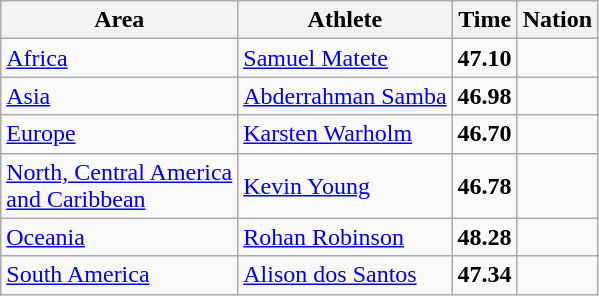<table class="wikitable">
<tr>
<th>Area</th>
<th>Athlete</th>
<th>Time</th>
<th>Nation</th>
</tr>
<tr>
<td><a href='#'>Africa</a> </td>
<td><a href='#'>Samuel Matete</a></td>
<td align=center><strong>47.10</strong></td>
<td></td>
</tr>
<tr>
<td><a href='#'>Asia</a> </td>
<td><a href='#'>Abderrahman Samba</a></td>
<td align=center><strong>46.98</strong></td>
<td></td>
</tr>
<tr>
<td><a href='#'>Europe</a> </td>
<td><a href='#'>Karsten Warholm</a></td>
<td align=center><strong>46.70</strong> </td>
<td></td>
</tr>
<tr>
<td><a href='#'>North, Central America<br> and Caribbean</a> </td>
<td><a href='#'>Kevin Young</a></td>
<td align=center><strong>46.78</strong></td>
<td></td>
</tr>
<tr>
<td><a href='#'>Oceania</a> </td>
<td><a href='#'>Rohan Robinson</a></td>
<td align=center><strong>48.28</strong></td>
<td></td>
</tr>
<tr>
<td><a href='#'>South America</a> </td>
<td><a href='#'>Alison dos Santos</a></td>
<td align=center><strong>47.34</strong></td>
<td></td>
</tr>
</table>
